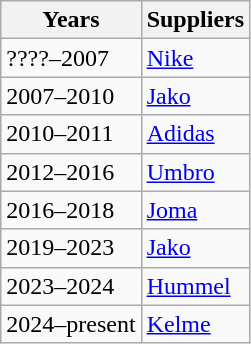<table class="wikitable">
<tr>
<th>Years</th>
<th>Suppliers</th>
</tr>
<tr>
<td>????–2007</td>
<td> <a href='#'>Nike</a></td>
</tr>
<tr>
<td>2007–2010</td>
<td> <a href='#'>Jako</a></td>
</tr>
<tr>
<td>2010–2011</td>
<td> <a href='#'>Adidas</a></td>
</tr>
<tr>
<td>2012–2016</td>
<td> <a href='#'>Umbro</a></td>
</tr>
<tr>
<td>2016–2018</td>
<td> <a href='#'>Joma</a></td>
</tr>
<tr>
<td>2019–2023</td>
<td> <a href='#'>Jako</a></td>
</tr>
<tr>
<td>2023–2024</td>
<td> <a href='#'>Hummel</a></td>
</tr>
<tr>
<td>2024–present</td>
<td> <a href='#'>Kelme</a></td>
</tr>
</table>
